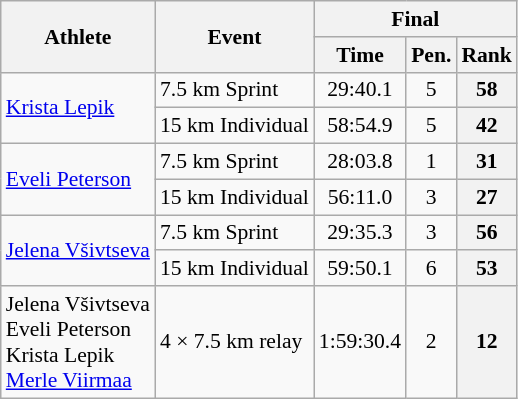<table class="wikitable" style="font-size:90%">
<tr>
<th rowspan="2">Athlete</th>
<th rowspan="2">Event</th>
<th colspan="3">Final</th>
</tr>
<tr>
<th>Time</th>
<th>Pen.</th>
<th>Rank</th>
</tr>
<tr>
<td rowspan=2><a href='#'>Krista Lepik</a></td>
<td>7.5 km Sprint</td>
<td align="center">29:40.1</td>
<td align="center">5</td>
<th align="center">58</th>
</tr>
<tr>
<td>15 km Individual</td>
<td align="center">58:54.9</td>
<td align="center">5</td>
<th align="center">42</th>
</tr>
<tr>
<td rowspan=2><a href='#'>Eveli Peterson</a></td>
<td>7.5 km Sprint</td>
<td align="center">28:03.8</td>
<td align="center">1</td>
<th align="center">31</th>
</tr>
<tr>
<td>15 km Individual</td>
<td align="center">56:11.0</td>
<td align="center">3</td>
<th align="center">27</th>
</tr>
<tr>
<td rowspan=2><a href='#'>Jelena Všivtseva</a></td>
<td>7.5 km Sprint</td>
<td align="center">29:35.3</td>
<td align="center">3</td>
<th align="center">56</th>
</tr>
<tr>
<td>15 km Individual</td>
<td align="center">59:50.1</td>
<td align="center">6</td>
<th align="center">53</th>
</tr>
<tr>
<td>Jelena Všivtseva<br>Eveli Peterson<br>Krista Lepik<br><a href='#'>Merle Viirmaa</a></td>
<td>4 × 7.5 km relay</td>
<td align="center">1:59:30.4</td>
<td align="center">2</td>
<th align="center">12</th>
</tr>
</table>
